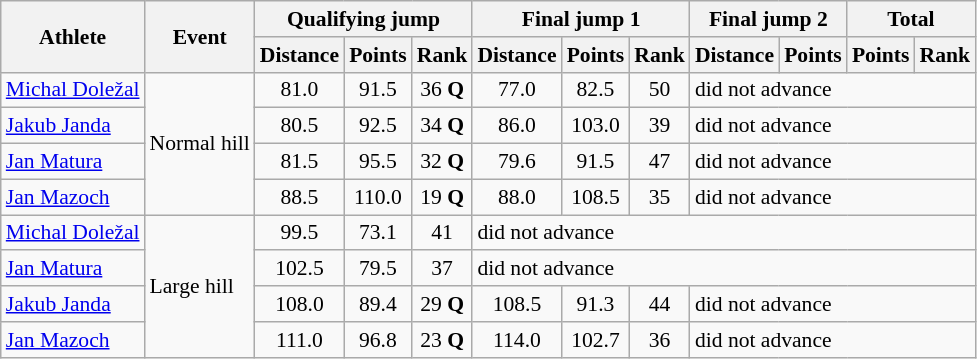<table class="wikitable" style="font-size:90%">
<tr>
<th rowspan="2">Athlete</th>
<th rowspan="2">Event</th>
<th colspan="3">Qualifying jump</th>
<th colspan="3">Final jump 1</th>
<th colspan="2">Final jump 2</th>
<th colspan="2">Total</th>
</tr>
<tr>
<th>Distance</th>
<th>Points</th>
<th>Rank</th>
<th>Distance</th>
<th>Points</th>
<th>Rank</th>
<th>Distance</th>
<th>Points</th>
<th>Points</th>
<th>Rank</th>
</tr>
<tr>
<td><a href='#'>Michal Doležal</a></td>
<td rowspan="4">Normal hill</td>
<td align="center">81.0</td>
<td align="center">91.5</td>
<td align="center">36 <strong>Q</strong></td>
<td align="center">77.0</td>
<td align="center">82.5</td>
<td align="center">50</td>
<td colspan="4">did not advance</td>
</tr>
<tr>
<td><a href='#'>Jakub Janda</a></td>
<td align="center">80.5</td>
<td align="center">92.5</td>
<td align="center">34 <strong>Q</strong></td>
<td align="center">86.0</td>
<td align="center">103.0</td>
<td align="center">39</td>
<td colspan="4">did not advance</td>
</tr>
<tr>
<td><a href='#'>Jan Matura</a></td>
<td align="center">81.5</td>
<td align="center">95.5</td>
<td align="center">32 <strong>Q</strong></td>
<td align="center">79.6</td>
<td align="center">91.5</td>
<td align="center">47</td>
<td colspan="4">did not advance</td>
</tr>
<tr>
<td><a href='#'>Jan Mazoch</a></td>
<td align="center">88.5</td>
<td align="center">110.0</td>
<td align="center">19 <strong>Q</strong></td>
<td align="center">88.0</td>
<td align="center">108.5</td>
<td align="center">35</td>
<td colspan="4">did not advance</td>
</tr>
<tr>
<td><a href='#'>Michal Doležal</a></td>
<td rowspan="4">Large hill</td>
<td align="center">99.5</td>
<td align="center">73.1</td>
<td align="center">41</td>
<td colspan="7">did not advance</td>
</tr>
<tr>
<td><a href='#'>Jan Matura</a></td>
<td align="center">102.5</td>
<td align="center">79.5</td>
<td align="center">37</td>
<td colspan="7">did not advance</td>
</tr>
<tr>
<td><a href='#'>Jakub Janda</a></td>
<td align="center">108.0</td>
<td align="center">89.4</td>
<td align="center">29 <strong>Q</strong></td>
<td align="center">108.5</td>
<td align="center">91.3</td>
<td align="center">44</td>
<td colspan="4">did not advance</td>
</tr>
<tr>
<td><a href='#'>Jan Mazoch</a></td>
<td align="center">111.0</td>
<td align="center">96.8</td>
<td align="center">23 <strong>Q</strong></td>
<td align="center">114.0</td>
<td align="center">102.7</td>
<td align="center">36</td>
<td colspan="4">did not advance</td>
</tr>
</table>
